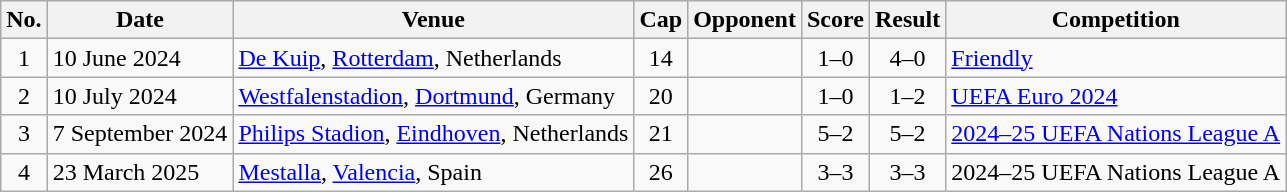<table class="wikitable sortable">
<tr>
<th scope="col">No.</th>
<th scope="col">Date</th>
<th scope="col">Venue</th>
<th scope="col">Cap</th>
<th scope="col">Opponent</th>
<th scope="col">Score</th>
<th scope="col">Result</th>
<th scope="col">Competition</th>
</tr>
<tr>
<td style="text-align: center;">1</td>
<td>10 June 2024</td>
<td><a href='#'>De Kuip</a>, <a href='#'>Rotterdam</a>, Netherlands</td>
<td style="text-align: center;">14</td>
<td></td>
<td style="text-align: center;">1–0</td>
<td style="text-align: center;">4–0</td>
<td><a href='#'>Friendly</a></td>
</tr>
<tr>
<td style="text-align: center;">2</td>
<td>10 July 2024</td>
<td><a href='#'>Westfalenstadion</a>, <a href='#'>Dortmund</a>, Germany</td>
<td style="text-align: center;">20</td>
<td></td>
<td style="text-align: center;">1–0</td>
<td style="text-align: center;">1–2</td>
<td><a href='#'>UEFA Euro 2024</a></td>
</tr>
<tr>
<td align="center">3</td>
<td>7 September 2024</td>
<td><a href='#'>Philips Stadion</a>, <a href='#'>Eindhoven</a>, Netherlands</td>
<td align="center">21</td>
<td></td>
<td align="center">5–2</td>
<td align="center">5–2</td>
<td><a href='#'>2024–25 UEFA Nations League A</a></td>
</tr>
<tr>
<td align="center">4</td>
<td>23 March 2025</td>
<td><a href='#'>Mestalla</a>, <a href='#'>Valencia</a>, Spain</td>
<td align="center">26</td>
<td></td>
<td align="center">3–3</td>
<td align="center">3–3 <br></td>
<td>2024–25 UEFA Nations League A</td>
</tr>
</table>
